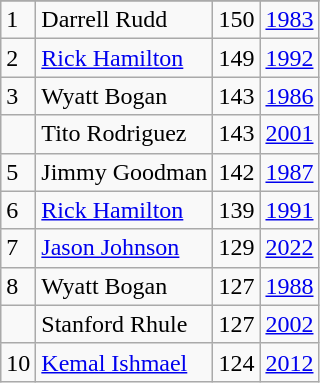<table class="wikitable">
<tr>
</tr>
<tr>
<td>1</td>
<td>Darrell Rudd</td>
<td>150</td>
<td><a href='#'>1983</a></td>
</tr>
<tr>
<td>2</td>
<td><a href='#'>Rick Hamilton</a></td>
<td>149</td>
<td><a href='#'>1992</a></td>
</tr>
<tr>
<td>3</td>
<td>Wyatt Bogan</td>
<td>143</td>
<td><a href='#'>1986</a></td>
</tr>
<tr>
<td></td>
<td>Tito Rodriguez</td>
<td>143</td>
<td><a href='#'>2001</a></td>
</tr>
<tr>
<td>5</td>
<td>Jimmy Goodman</td>
<td>142</td>
<td><a href='#'>1987</a></td>
</tr>
<tr>
<td>6</td>
<td><a href='#'>Rick Hamilton</a></td>
<td>139</td>
<td><a href='#'>1991</a></td>
</tr>
<tr>
<td>7</td>
<td><a href='#'>Jason Johnson</a></td>
<td>129</td>
<td><a href='#'>2022</a></td>
</tr>
<tr>
<td>8</td>
<td>Wyatt Bogan</td>
<td>127</td>
<td><a href='#'>1988</a></td>
</tr>
<tr>
<td></td>
<td>Stanford Rhule</td>
<td>127</td>
<td><a href='#'>2002</a></td>
</tr>
<tr>
<td>10</td>
<td><a href='#'>Kemal Ishmael</a></td>
<td>124</td>
<td><a href='#'>2012</a></td>
</tr>
</table>
